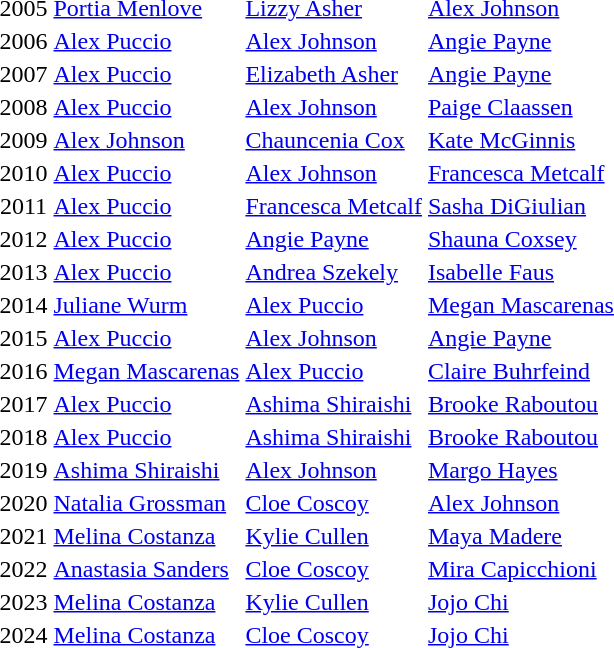<table>
<tr>
<td style="text-align:center;">2005</td>
<td><a href='#'>Portia Menlove</a></td>
<td><a href='#'>Lizzy Asher</a></td>
<td><a href='#'>Alex Johnson</a></td>
</tr>
<tr>
<td style="text-align:center;">2006</td>
<td><a href='#'>Alex Puccio</a></td>
<td><a href='#'>Alex Johnson</a></td>
<td><a href='#'>Angie Payne</a></td>
</tr>
<tr>
<td style="text-align:center;">2007</td>
<td><a href='#'>Alex Puccio</a></td>
<td><a href='#'>Elizabeth Asher</a></td>
<td><a href='#'>Angie Payne</a></td>
</tr>
<tr>
<td style="text-align:center;">2008</td>
<td><a href='#'>Alex Puccio</a></td>
<td><a href='#'>Alex Johnson</a></td>
<td><a href='#'>Paige Claassen</a></td>
</tr>
<tr>
<td style="text-align:center;">2009</td>
<td><a href='#'>Alex Johnson</a></td>
<td><a href='#'>Chauncenia Cox</a></td>
<td><a href='#'>Kate McGinnis</a></td>
</tr>
<tr>
<td style="text-align:center;">2010</td>
<td><a href='#'>Alex Puccio</a></td>
<td><a href='#'>Alex Johnson</a></td>
<td><a href='#'>Francesca Metcalf</a></td>
</tr>
<tr>
<td style="text-align:center;">2011</td>
<td><a href='#'>Alex Puccio</a></td>
<td><a href='#'>Francesca Metcalf</a></td>
<td><a href='#'>Sasha DiGiulian</a></td>
</tr>
<tr>
<td style="text-align:center;">2012</td>
<td><a href='#'>Alex Puccio</a></td>
<td><a href='#'>Angie Payne</a></td>
<td><a href='#'>Shauna Coxsey</a></td>
</tr>
<tr>
<td style="text-align:center;">2013</td>
<td><a href='#'>Alex Puccio</a></td>
<td><a href='#'>Andrea Szekely</a></td>
<td><a href='#'>Isabelle Faus</a></td>
</tr>
<tr>
<td style="text-align:center;">2014</td>
<td><a href='#'>Juliane Wurm</a></td>
<td><a href='#'>Alex Puccio</a></td>
<td><a href='#'>Megan Mascarenas</a></td>
</tr>
<tr>
<td style="text-align:center;">2015</td>
<td><a href='#'>Alex Puccio</a></td>
<td><a href='#'>Alex Johnson</a></td>
<td><a href='#'>Angie Payne</a></td>
</tr>
<tr>
<td style="text-align:center;">2016</td>
<td><a href='#'>Megan Mascarenas</a></td>
<td><a href='#'>Alex Puccio</a></td>
<td><a href='#'>Claire Buhrfeind</a></td>
</tr>
<tr>
<td style="text-align:center;">2017</td>
<td><a href='#'>Alex Puccio</a></td>
<td><a href='#'>Ashima Shiraishi</a></td>
<td><a href='#'>Brooke Raboutou</a></td>
</tr>
<tr>
<td style="text-align:center;">2018</td>
<td><a href='#'>Alex Puccio</a></td>
<td><a href='#'>Ashima Shiraishi</a></td>
<td><a href='#'>Brooke Raboutou</a></td>
</tr>
<tr>
<td style="text-align:center;">2019</td>
<td><a href='#'>Ashima Shiraishi</a></td>
<td><a href='#'>Alex Johnson</a></td>
<td><a href='#'>Margo Hayes</a></td>
</tr>
<tr>
<td style="text-align:center;">2020</td>
<td><a href='#'>Natalia Grossman</a></td>
<td><a href='#'>Cloe Coscoy</a></td>
<td><a href='#'>Alex Johnson</a></td>
</tr>
<tr>
<td style="text-align:center;">2021</td>
<td><a href='#'>Melina Costanza</a></td>
<td><a href='#'>Kylie Cullen</a></td>
<td><a href='#'>Maya Madere</a></td>
</tr>
<tr>
<td style="text-align:center;">2022</td>
<td><a href='#'>Anastasia Sanders</a></td>
<td><a href='#'>Cloe Coscoy</a></td>
<td><a href='#'>Mira Capicchioni</a></td>
</tr>
<tr>
<td style="text-align:center;">2023</td>
<td><a href='#'>Melina Costanza</a></td>
<td><a href='#'>Kylie Cullen</a></td>
<td><a href='#'>Jojo Chi</a></td>
</tr>
<tr>
<td style="text-align:center;">2024</td>
<td><a href='#'>Melina Costanza</a></td>
<td><a href='#'>Cloe Coscoy</a></td>
<td><a href='#'>Jojo Chi</a></td>
</tr>
</table>
